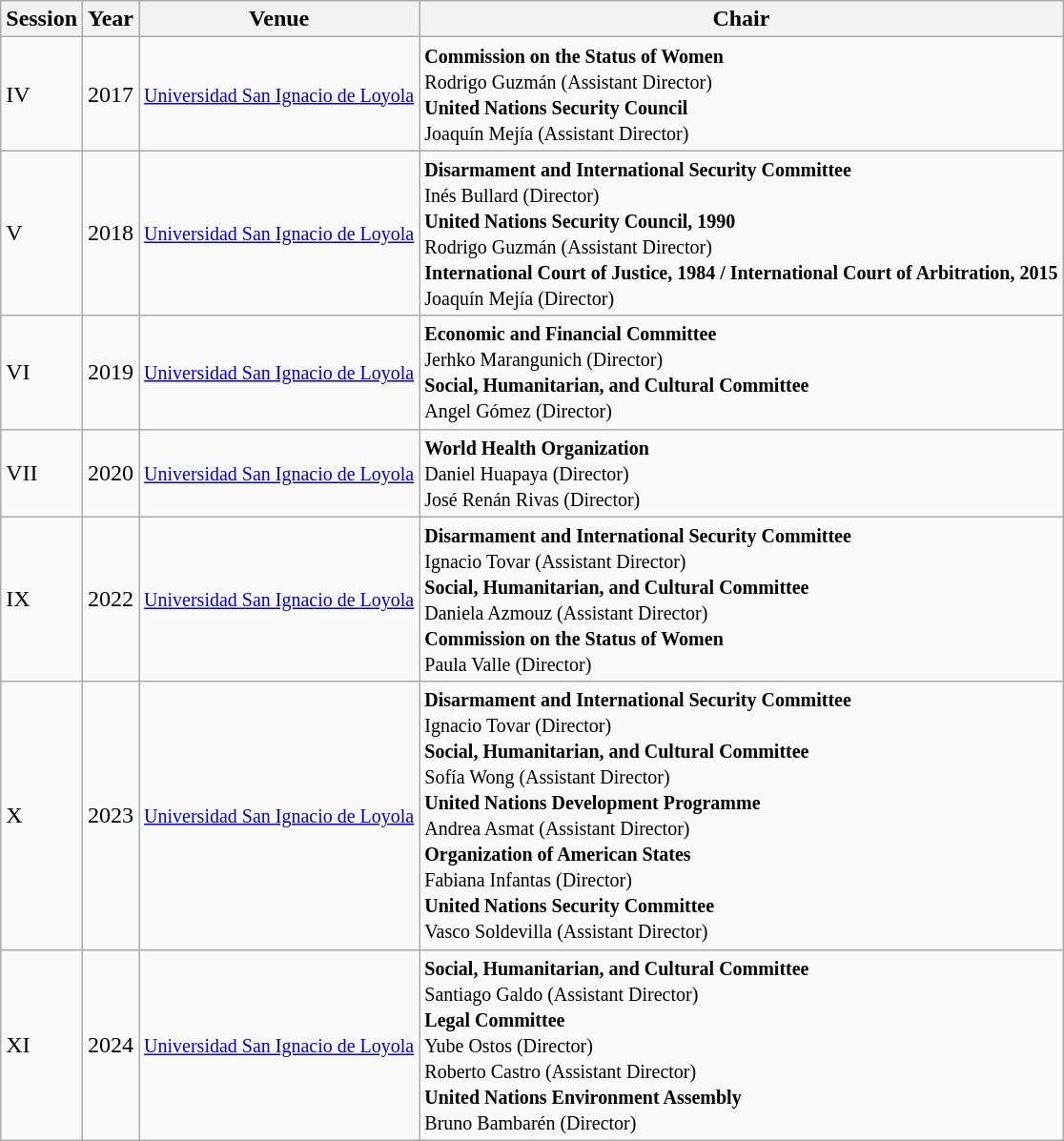<table class="wikitable">
<tr>
<th>Session</th>
<th>Year</th>
<th>Venue</th>
<th>Chair</th>
</tr>
<tr>
<td>IV</td>
<td>2017</td>
<td><small><a href='#'>Universidad San Ignacio de Loyola</a></small></td>
<td><small><strong>Commission on the Status of Women</strong><br>Rodrigo Guzmán (Assistant Director)<br><strong>United Nations Security Council</strong><br>Joaquín Mejía (Assistant Director)</small></td>
</tr>
<tr>
<td>V</td>
<td>2018</td>
<td><small><a href='#'>Universidad San Ignacio de Loyola</a></small></td>
<td><small><strong>Disarmament and International Security Committee</strong><br>Inés Bullard (Director)<br><strong>United Nations Security Council, 1990</strong><br>Rodrigo Guzmán (Assistant Director)<br><strong>International Court of Justice, 1984 / International Court of Arbitration, 2015</strong><br>Joaquín Mejía (Director)</small></td>
</tr>
<tr>
<td>VI</td>
<td>2019</td>
<td><small><a href='#'>Universidad San Ignacio de Loyola</a></small></td>
<td><small><strong>Economic and Financial Committee</strong><br>Jerhko Marangunich (Director)<br><strong>Social, Humanitarian, and Cultural Committee</strong><br>Angel Gómez (Director)</small></td>
</tr>
<tr>
<td>VII</td>
<td>2020</td>
<td><small><a href='#'>Universidad San Ignacio de Loyola</a></small></td>
<td><small><strong>World Health Organization</strong><br>Daniel Huapaya (Director)<br>José Renán Rivas (Director)</small></td>
</tr>
<tr>
<td>IX</td>
<td>2022</td>
<td><small><a href='#'>Universidad San Ignacio de Loyola</a></small></td>
<td><small><strong>Disarmament and International Security Committee</strong><br>Ignacio Tovar (Assistant Director)<br><strong>Social, Humanitarian, and Cultural Committee</strong><br>Daniela Azmouz (Assistant Director)<br><strong>Commission on the Status of Women</strong><br>Paula Valle (Director)</small></td>
</tr>
<tr>
<td>X</td>
<td>2023</td>
<td><small><a href='#'>Universidad San Ignacio de Loyola</a></small></td>
<td><small><strong>Disarmament and International Security Committee</strong><br>Ignacio Tovar (Director)<br><strong>Social, Humanitarian, and Cultural Committee</strong><br>Sofía Wong (Assistant Director)<br><strong>United Nations Development Programme</strong><br>Andrea Asmat (Assistant Director)<br><strong>Organization of American States</strong><br>Fabiana Infantas (Director)<br><strong>United Nations Security Committee</strong><br>Vasco Soldevilla (Assistant Director)</small></td>
</tr>
<tr>
<td>XI</td>
<td>2024</td>
<td><small><a href='#'>Universidad San Ignacio de Loyola</a></small></td>
<td><small><strong>Social, Humanitarian, and Cultural Committee</strong><br>Santiago Galdo (Assistant Director)<br><strong>Legal Committee</strong><br>Yube Ostos (Director)<br>Roberto Castro (Assistant Director)<br><strong>United Nations Environment Assembly</strong><br>Bruno Bambarén (Director)</small></td>
</tr>
</table>
